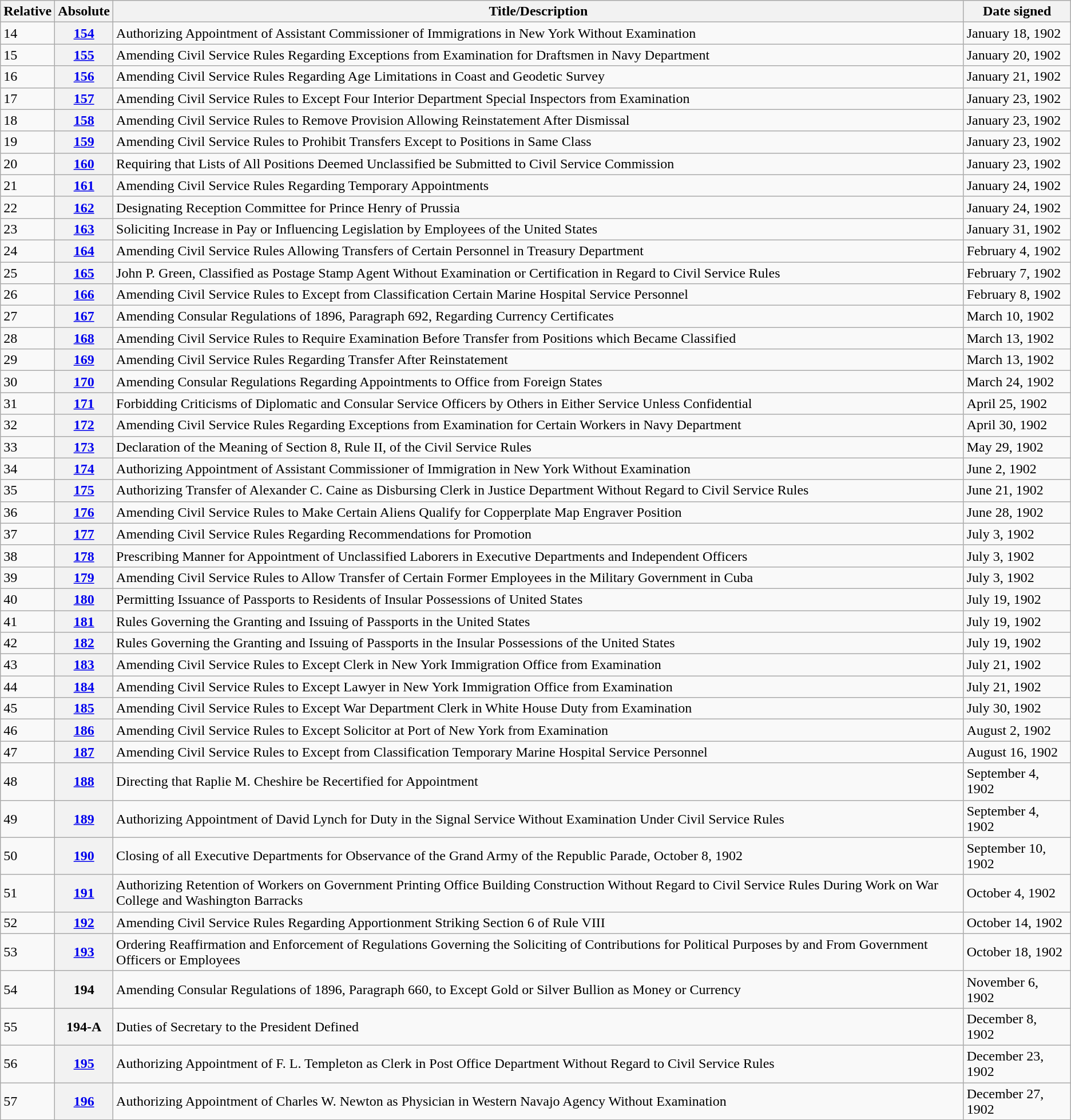<table class="wikitable">
<tr>
<th>Relative </th>
<th>Absolute </th>
<th>Title/Description</th>
<th>Date signed</th>
</tr>
<tr>
<td>14</td>
<th><a href='#'>154</a></th>
<td>Authorizing Appointment of Assistant Commissioner of Immigrations in New York Without Examination</td>
<td>January 18, 1902</td>
</tr>
<tr>
<td>15</td>
<th><a href='#'>155</a></th>
<td>Amending Civil Service Rules Regarding Exceptions from Examination for Draftsmen in Navy Department</td>
<td>January 20, 1902</td>
</tr>
<tr>
<td>16</td>
<th><a href='#'>156</a></th>
<td>Amending Civil Service Rules Regarding Age Limitations in Coast and Geodetic Survey</td>
<td>January 21, 1902</td>
</tr>
<tr>
<td>17</td>
<th><a href='#'>157</a></th>
<td>Amending Civil Service Rules to Except Four Interior Department Special Inspectors from Examination</td>
<td>January 23, 1902</td>
</tr>
<tr>
<td>18</td>
<th><a href='#'>158</a></th>
<td>Amending Civil Service Rules to Remove Provision Allowing Reinstatement After Dismissal</td>
<td>January 23, 1902</td>
</tr>
<tr>
<td>19</td>
<th><a href='#'>159</a></th>
<td>Amending Civil Service Rules to Prohibit Transfers Except to Positions in Same Class</td>
<td>January 23, 1902</td>
</tr>
<tr>
<td>20</td>
<th><a href='#'>160</a></th>
<td>Requiring that Lists of All Positions Deemed Unclassified be Submitted to Civil Service Commission</td>
<td>January 23, 1902</td>
</tr>
<tr>
<td>21</td>
<th><a href='#'>161</a></th>
<td>Amending Civil Service Rules Regarding Temporary Appointments</td>
<td>January 24, 1902</td>
</tr>
<tr>
<td>22</td>
<th><a href='#'>162</a></th>
<td>Designating Reception Committee for Prince Henry of Prussia</td>
<td>January 24, 1902</td>
</tr>
<tr>
<td>23</td>
<th><a href='#'>163</a></th>
<td>Soliciting Increase in Pay or Influencing Legislation by Employees of the United States</td>
<td>January 31, 1902</td>
</tr>
<tr>
<td>24</td>
<th><a href='#'>164</a></th>
<td>Amending Civil Service Rules Allowing Transfers of Certain Personnel in Treasury Department</td>
<td>February 4, 1902</td>
</tr>
<tr>
<td>25</td>
<th><a href='#'>165</a></th>
<td>John P. Green, Classified as Postage Stamp Agent Without Examination or Certification in Regard to Civil Service Rules</td>
<td>February 7, 1902</td>
</tr>
<tr>
<td>26</td>
<th><a href='#'>166</a></th>
<td>Amending Civil Service Rules to Except from Classification Certain Marine Hospital Service Personnel</td>
<td>February 8, 1902</td>
</tr>
<tr>
<td>27</td>
<th><a href='#'>167</a></th>
<td>Amending Consular Regulations of 1896, Paragraph 692, Regarding Currency Certificates</td>
<td>March 10, 1902</td>
</tr>
<tr>
<td>28</td>
<th><a href='#'>168</a></th>
<td>Amending Civil Service Rules to Require Examination Before Transfer from Positions which Became Classified</td>
<td>March 13, 1902</td>
</tr>
<tr>
<td>29</td>
<th><a href='#'>169</a></th>
<td>Amending Civil Service Rules Regarding Transfer After Reinstatement</td>
<td>March 13, 1902</td>
</tr>
<tr>
<td>30</td>
<th><a href='#'>170</a></th>
<td>Amending Consular Regulations Regarding Appointments to Office from Foreign States</td>
<td>March 24, 1902</td>
</tr>
<tr>
<td>31</td>
<th><a href='#'>171</a></th>
<td>Forbidding Criticisms of Diplomatic and Consular Service Officers by Others in Either Service Unless Confidential</td>
<td>April 25, 1902</td>
</tr>
<tr>
<td>32</td>
<th><a href='#'>172</a></th>
<td>Amending Civil Service Rules Regarding Exceptions from Examination for Certain Workers in Navy Department</td>
<td>April 30, 1902</td>
</tr>
<tr>
<td>33</td>
<th><a href='#'>173</a></th>
<td>Declaration of the Meaning of Section 8, Rule II, of the Civil Service Rules</td>
<td>May 29, 1902</td>
</tr>
<tr>
<td>34</td>
<th><a href='#'>174</a></th>
<td>Authorizing Appointment of Assistant Commissioner of Immigration in New York Without Examination</td>
<td>June 2, 1902</td>
</tr>
<tr>
<td>35</td>
<th><a href='#'>175</a></th>
<td>Authorizing Transfer of Alexander C. Caine as Disbursing Clerk in Justice Department Without Regard to Civil Service Rules</td>
<td>June 21, 1902</td>
</tr>
<tr>
<td>36</td>
<th><a href='#'>176</a></th>
<td>Amending Civil Service Rules to Make Certain Aliens Qualify for Copperplate Map Engraver Position</td>
<td>June 28, 1902</td>
</tr>
<tr>
<td>37</td>
<th><a href='#'>177</a></th>
<td>Amending Civil Service Rules Regarding Recommendations for Promotion</td>
<td>July 3, 1902</td>
</tr>
<tr>
<td>38</td>
<th><a href='#'>178</a></th>
<td>Prescribing Manner for Appointment of Unclassified Laborers in Executive Departments and Independent Officers</td>
<td>July 3, 1902</td>
</tr>
<tr>
<td>39</td>
<th><a href='#'>179</a></th>
<td>Amending Civil Service Rules to Allow Transfer of Certain Former Employees in the Military Government in Cuba</td>
<td>July 3, 1902</td>
</tr>
<tr>
<td>40</td>
<th><a href='#'>180</a></th>
<td>Permitting Issuance of Passports to Residents of Insular Possessions of United States</td>
<td>July 19, 1902</td>
</tr>
<tr>
<td>41</td>
<th><a href='#'>181</a></th>
<td>Rules Governing the Granting and Issuing of Passports in the United States</td>
<td>July 19, 1902</td>
</tr>
<tr>
<td>42</td>
<th><a href='#'>182</a></th>
<td>Rules Governing the Granting and Issuing of Passports in the Insular Possessions of the United States</td>
<td>July 19, 1902</td>
</tr>
<tr>
<td>43</td>
<th><a href='#'>183</a></th>
<td>Amending Civil Service Rules to Except Clerk in New York Immigration Office from Examination</td>
<td>July 21, 1902</td>
</tr>
<tr>
<td>44</td>
<th><a href='#'>184</a></th>
<td>Amending Civil Service Rules to Except Lawyer in New York Immigration Office from Examination</td>
<td>July 21, 1902</td>
</tr>
<tr>
<td>45</td>
<th><a href='#'>185</a></th>
<td>Amending Civil Service Rules to Except War Department Clerk in White House Duty from Examination</td>
<td>July 30, 1902</td>
</tr>
<tr>
<td>46</td>
<th><a href='#'>186</a></th>
<td>Amending Civil Service Rules to Except Solicitor at Port of New York from Examination</td>
<td>August 2, 1902</td>
</tr>
<tr>
<td>47</td>
<th><a href='#'>187</a></th>
<td>Amending Civil Service Rules to Except from Classification Temporary Marine Hospital Service Personnel</td>
<td>August 16, 1902</td>
</tr>
<tr>
<td>48</td>
<th><a href='#'>188</a></th>
<td>Directing that Raplie M. Cheshire be Recertified for Appointment</td>
<td>September 4, 1902</td>
</tr>
<tr>
<td>49</td>
<th><a href='#'>189</a></th>
<td>Authorizing Appointment of David Lynch for Duty in the Signal Service Without Examination Under Civil Service Rules</td>
<td>September 4, 1902</td>
</tr>
<tr>
<td>50</td>
<th><a href='#'>190</a></th>
<td>Closing of all Executive Departments for Observance of the Grand Army of the Republic Parade, October 8, 1902</td>
<td>September 10, 1902</td>
</tr>
<tr>
<td>51</td>
<th><a href='#'>191</a></th>
<td>Authorizing Retention of Workers on Government Printing Office Building Construction Without Regard to Civil Service Rules During Work on War College and Washington Barracks</td>
<td>October 4, 1902</td>
</tr>
<tr>
<td>52</td>
<th><a href='#'>192</a></th>
<td>Amending Civil Service Rules Regarding Apportionment Striking Section 6 of Rule VIII</td>
<td>October 14, 1902</td>
</tr>
<tr>
<td>53</td>
<th><a href='#'>193</a></th>
<td>Ordering Reaffirmation and Enforcement of Regulations Governing the Soliciting of Contributions for Political Purposes by and From Government Officers or Employees</td>
<td>October 18, 1902</td>
</tr>
<tr>
<td>54</td>
<th>194</th>
<td>Amending Consular Regulations of 1896, Paragraph 660, to Except Gold or Silver Bullion as Money or Currency</td>
<td>November 6, 1902</td>
</tr>
<tr>
<td>55</td>
<th>194-A</th>
<td>Duties of Secretary to the President Defined</td>
<td>December 8, 1902</td>
</tr>
<tr>
<td>56</td>
<th><a href='#'>195</a></th>
<td>Authorizing Appointment of F. L. Templeton as Clerk in Post Office Department Without Regard to Civil Service Rules</td>
<td>December 23, 1902</td>
</tr>
<tr>
<td>57</td>
<th><a href='#'>196</a></th>
<td>Authorizing Appointment of Charles W. Newton as Physician in Western Navajo Agency Without Examination</td>
<td>December 27, 1902</td>
</tr>
</table>
